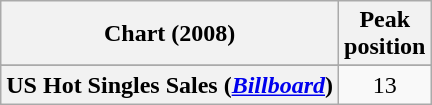<table class="wikitable sortable plainrowheaders" style="text-align:center">
<tr>
<th scope="col">Chart (2008)</th>
<th scope="col">Peak<br>position</th>
</tr>
<tr>
</tr>
<tr>
<th scope="row">US Hot Singles Sales (<em><a href='#'>Billboard</a></em>)</th>
<td>13</td>
</tr>
</table>
